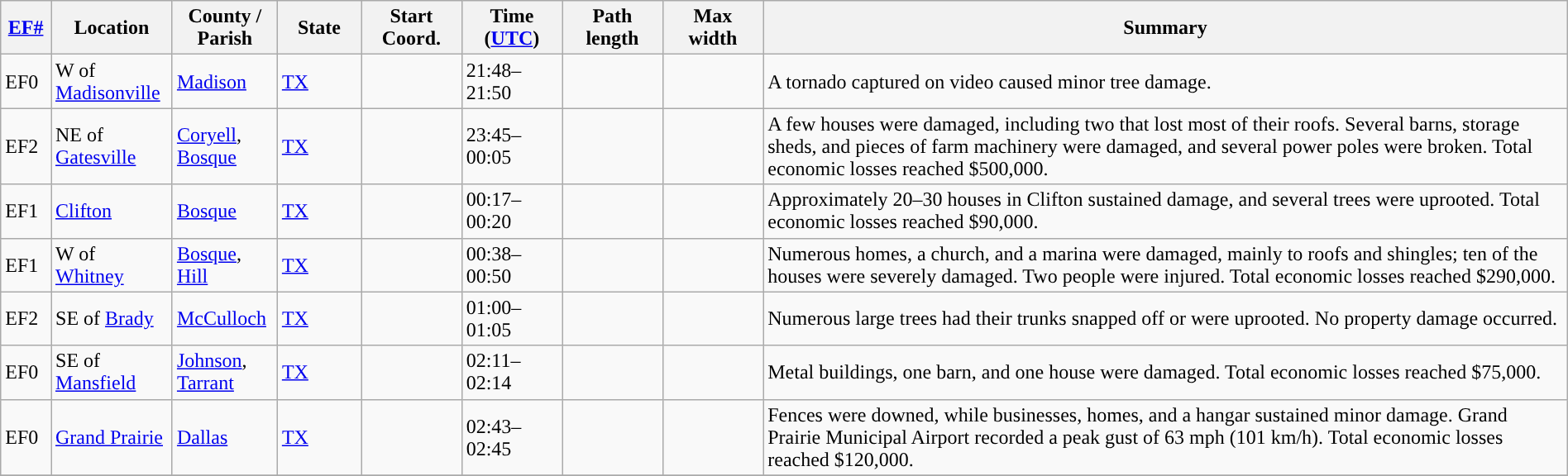<table class="wikitable sortable" style="width:100%;">
<tr>
<th scope="col" style="width:3%; text-align:center;"><a href='#'>EF#</a></th>
<th scope="col" style="width:7%; text-align:center;" class="unsortable">Location</th>
<th scope="col" style="width:6%; text-align:center;" class="unsortable">County / Parish</th>
<th scope="col" style="width:5%; text-align:center;">State</th>
<th scope="col" style="width:6%; text-align:center;">Start Coord.</th>
<th scope="col" style="width:6%; text-align:center;">Time (<a href='#'>UTC</a>)</th>
<th scope="col" style="width:6%; text-align:center;">Path length</th>
<th scope="col" style="width:6%; text-align:center;">Max width</th>
<th scope="col" class="unsortable" style="width:48%; text-align:center;">Summary</th>
</tr>
<tr>
<td>EF0</td>
<td>W of <a href='#'>Madisonville</a></td>
<td><a href='#'>Madison</a></td>
<td><a href='#'>TX</a></td>
<td></td>
<td>21:48–21:50</td>
<td></td>
<td></td>
<td>A tornado captured on video caused minor tree damage.</td>
</tr>
<tr>
<td>EF2</td>
<td>NE of <a href='#'>Gatesville</a></td>
<td><a href='#'>Coryell</a>, <a href='#'>Bosque</a></td>
<td><a href='#'>TX</a></td>
<td></td>
<td>23:45–00:05</td>
<td></td>
<td></td>
<td>A few houses were damaged, including two that lost most of their roofs. Several barns, storage sheds, and pieces of farm machinery were damaged, and several power poles were broken. Total economic losses reached $500,000.</td>
</tr>
<tr>
<td>EF1</td>
<td><a href='#'>Clifton</a></td>
<td><a href='#'>Bosque</a></td>
<td><a href='#'>TX</a></td>
<td></td>
<td>00:17–00:20</td>
<td></td>
<td></td>
<td>Approximately 20–30 houses in Clifton sustained damage, and several trees were uprooted. Total economic losses reached $90,000.</td>
</tr>
<tr>
<td>EF1</td>
<td>W of <a href='#'>Whitney</a></td>
<td><a href='#'>Bosque</a>, <a href='#'>Hill</a></td>
<td><a href='#'>TX</a></td>
<td></td>
<td>00:38–00:50</td>
<td></td>
<td></td>
<td>Numerous homes, a church, and a marina were damaged, mainly to roofs and shingles; ten of the houses were severely damaged. Two people were injured. Total economic losses reached $290,000.</td>
</tr>
<tr>
<td>EF2</td>
<td>SE of <a href='#'>Brady</a></td>
<td><a href='#'>McCulloch</a></td>
<td><a href='#'>TX</a></td>
<td></td>
<td>01:00–01:05</td>
<td></td>
<td></td>
<td>Numerous large trees had their trunks snapped off or were uprooted. No property damage occurred.</td>
</tr>
<tr>
<td>EF0</td>
<td>SE of <a href='#'>Mansfield</a></td>
<td><a href='#'>Johnson</a>, <a href='#'>Tarrant</a></td>
<td><a href='#'>TX</a></td>
<td></td>
<td>02:11–02:14</td>
<td></td>
<td></td>
<td>Metal buildings, one barn, and one house were damaged. Total economic losses reached $75,000.</td>
</tr>
<tr>
<td>EF0</td>
<td><a href='#'>Grand Prairie</a></td>
<td><a href='#'>Dallas</a></td>
<td><a href='#'>TX</a></td>
<td></td>
<td>02:43–02:45</td>
<td></td>
<td></td>
<td>Fences were downed, while businesses, homes, and a hangar sustained minor damage. Grand Prairie Municipal Airport recorded a peak gust of 63 mph (101 km/h). Total economic losses reached $120,000.</td>
</tr>
<tr>
</tr>
</table>
